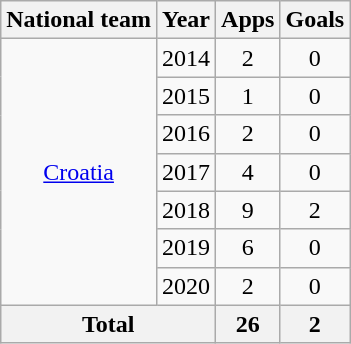<table class="wikitable" style="text-align:center">
<tr>
<th>National team</th>
<th>Year</th>
<th>Apps</th>
<th>Goals</th>
</tr>
<tr>
<td rowspan="7"><a href='#'>Croatia</a></td>
<td>2014</td>
<td>2</td>
<td>0</td>
</tr>
<tr>
<td>2015</td>
<td>1</td>
<td>0</td>
</tr>
<tr>
<td>2016</td>
<td>2</td>
<td>0</td>
</tr>
<tr>
<td>2017</td>
<td>4</td>
<td>0</td>
</tr>
<tr>
<td>2018</td>
<td>9</td>
<td>2</td>
</tr>
<tr>
<td>2019</td>
<td>6</td>
<td>0</td>
</tr>
<tr>
<td>2020</td>
<td>2</td>
<td>0</td>
</tr>
<tr>
<th colspan="2">Total</th>
<th>26</th>
<th>2</th>
</tr>
</table>
